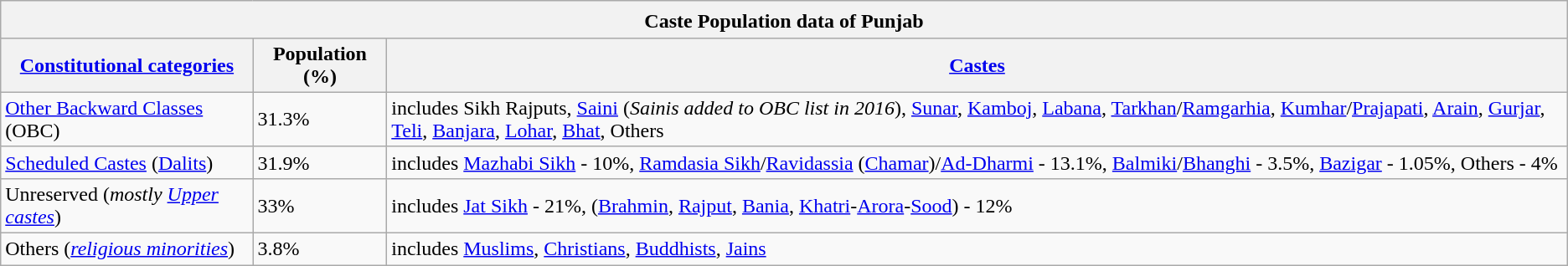<table class="wikitable">
<tr>
<th colspan="3">Caste Population data of Punjab <sup></sup></th>
</tr>
<tr>
<th><a href='#'>Constitutional categories</a></th>
<th>Population (%)</th>
<th><a href='#'>Castes</a></th>
</tr>
<tr>
<td><a href='#'>Other Backward Classes</a> (OBC)</td>
<td>31.3%</td>
<td>includes Sikh Rajputs, <a href='#'>Saini</a> (<em>Sainis added to OBC list in 2016</em>), <a href='#'>Sunar</a>, <a href='#'>Kamboj</a>, <a href='#'>Labana</a>, <a href='#'>Tarkhan</a>/<a href='#'>Ramgarhia</a>, <a href='#'>Kumhar</a>/<a href='#'>Prajapati</a>, <a href='#'>Arain</a>, <a href='#'>Gurjar</a>, <a href='#'>Teli</a>, <a href='#'>Banjara</a>, <a href='#'>Lohar</a>, <a href='#'>Bhat</a>, Others</td>
</tr>
<tr>
<td><a href='#'>Scheduled Castes</a> (<a href='#'>Dalits</a>)</td>
<td>31.9%</td>
<td>includes <a href='#'>Mazhabi Sikh</a> - 10%, <a href='#'>Ramdasia Sikh</a>/<a href='#'>Ravidassia</a> (<a href='#'>Chamar</a>)/<a href='#'>Ad-Dharmi</a> - 13.1%, <a href='#'>Balmiki</a>/<a href='#'>Bhanghi</a> - 3.5%, <a href='#'>Bazigar</a> - 1.05%, Others - 4%</td>
</tr>
<tr>
<td>Unreserved (<em>mostly <a href='#'>Upper castes</a></em>)</td>
<td>33%</td>
<td>includes <a href='#'>Jat Sikh</a> - 21%, (<a href='#'>Brahmin</a>, <a href='#'>Rajput</a>, <a href='#'>Bania</a>, <a href='#'>Khatri</a>-<a href='#'>Arora</a>-<a href='#'>Sood</a>) - 12%</td>
</tr>
<tr>
<td>Others (<em><a href='#'>religious minorities</a></em>)</td>
<td>3.8%</td>
<td>includes <a href='#'>Muslims</a>, <a href='#'>Christians</a>, <a href='#'>Buddhists</a>, <a href='#'>Jains</a></td>
</tr>
</table>
